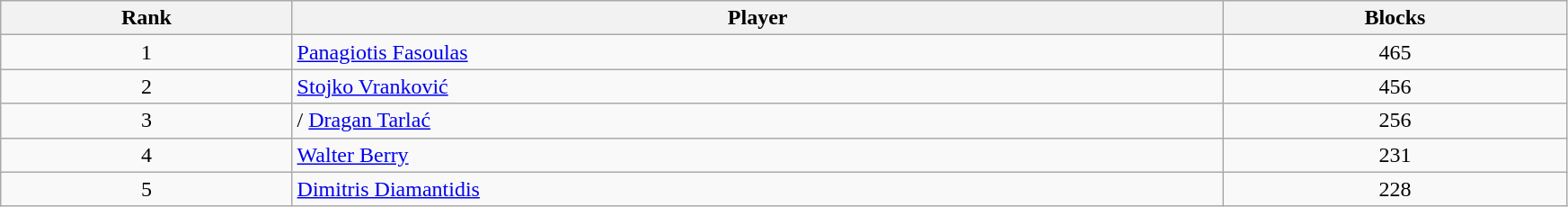<table class="wikitable" width=92% style="text-align:center">
<tr>
<th>Rank</th>
<th>Player</th>
<th>Blocks</th>
</tr>
<tr>
<td>1</td>
<td style="text-align:left"> <a href='#'>Panagiotis Fasoulas</a></td>
<td>465</td>
</tr>
<tr>
<td>2</td>
<td style="text-align:left"> <a href='#'>Stojko Vranković</a></td>
<td>456</td>
</tr>
<tr>
<td>3</td>
<td style="text-align:left">/ <a href='#'>Dragan Tarlać</a></td>
<td>256</td>
</tr>
<tr>
<td>4</td>
<td style="text-align:left"> <a href='#'>Walter Berry</a></td>
<td>231</td>
</tr>
<tr>
<td>5</td>
<td style="text-align:left"> <a href='#'>Dimitris Diamantidis</a></td>
<td>228</td>
</tr>
</table>
